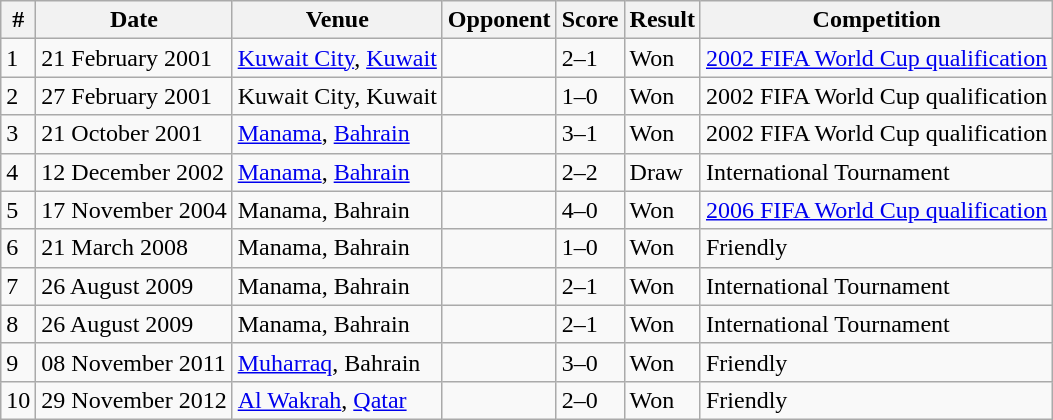<table class="wikitable">
<tr>
<th>#</th>
<th>Date</th>
<th>Venue</th>
<th>Opponent</th>
<th>Score</th>
<th>Result</th>
<th>Competition</th>
</tr>
<tr>
<td>1</td>
<td>21 February 2001</td>
<td><a href='#'>Kuwait City</a>, <a href='#'>Kuwait</a></td>
<td></td>
<td>2–1</td>
<td>Won</td>
<td><a href='#'>2002 FIFA World Cup qualification</a></td>
</tr>
<tr>
<td>2</td>
<td>27 February 2001</td>
<td>Kuwait City, Kuwait</td>
<td></td>
<td>1–0</td>
<td>Won</td>
<td>2002 FIFA World Cup qualification</td>
</tr>
<tr>
<td>3</td>
<td>21 October 2001</td>
<td><a href='#'>Manama</a>, <a href='#'>Bahrain</a></td>
<td></td>
<td>3–1</td>
<td>Won</td>
<td>2002 FIFA World Cup qualification</td>
</tr>
<tr>
<td>4</td>
<td>12 December 2002</td>
<td><a href='#'>Manama</a>, <a href='#'>Bahrain</a></td>
<td></td>
<td>2–2</td>
<td>Draw</td>
<td>International Tournament</td>
</tr>
<tr>
<td>5</td>
<td>17 November 2004</td>
<td>Manama, Bahrain</td>
<td></td>
<td>4–0</td>
<td>Won</td>
<td><a href='#'>2006 FIFA World Cup qualification</a></td>
</tr>
<tr>
<td>6</td>
<td>21 March 2008</td>
<td>Manama, Bahrain</td>
<td></td>
<td>1–0</td>
<td>Won</td>
<td>Friendly</td>
</tr>
<tr>
<td>7</td>
<td>26 August 2009</td>
<td>Manama, Bahrain</td>
<td></td>
<td>2–1</td>
<td>Won</td>
<td>International Tournament</td>
</tr>
<tr>
<td>8</td>
<td>26 August 2009</td>
<td>Manama, Bahrain</td>
<td></td>
<td>2–1</td>
<td>Won</td>
<td>International Tournament</td>
</tr>
<tr>
<td>9</td>
<td>08 November 2011</td>
<td><a href='#'>Muharraq</a>, Bahrain</td>
<td></td>
<td>3–0</td>
<td>Won</td>
<td>Friendly</td>
</tr>
<tr>
<td>10</td>
<td>29 November 2012</td>
<td><a href='#'>Al Wakrah</a>, <a href='#'>Qatar</a></td>
<td></td>
<td>2–0</td>
<td>Won</td>
<td>Friendly</td>
</tr>
</table>
